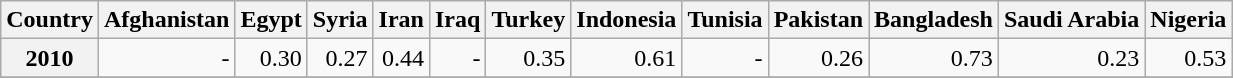<table class=wikitable style="text-align:right">
<tr>
<th>Country</th>
<th>Afghanistan</th>
<th>Egypt</th>
<th>Syria</th>
<th>Iran</th>
<th>Iraq</th>
<th>Turkey</th>
<th>Indonesia</th>
<th>Tunisia</th>
<th>Pakistan</th>
<th>Bangladesh</th>
<th>Saudi Arabia</th>
<th>Nigeria</th>
</tr>
<tr>
<th>2010</th>
<td>-</td>
<td>0.30</td>
<td>0.27</td>
<td>0.44</td>
<td>-</td>
<td>0.35</td>
<td>0.61</td>
<td>-</td>
<td>0.26</td>
<td>0.73</td>
<td>0.23</td>
<td>0.53</td>
</tr>
<tr>
</tr>
</table>
